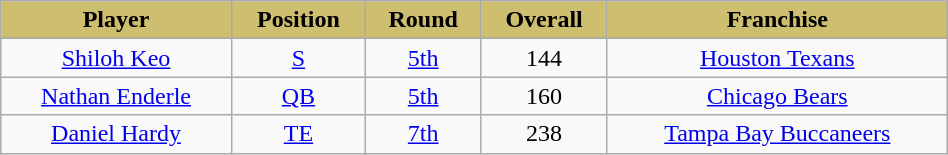<table class="wikitable" width="50%">
<tr align="center"  style="background:#CEBE70;color:black;">
<td><strong>Player</strong></td>
<td><strong>Position</strong></td>
<td><strong>Round</strong></td>
<td><strong>Overall</strong></td>
<td><strong>Franchise</strong></td>
</tr>
<tr align="center" bgcolor="">
<td><a href='#'>Shiloh Keo</a></td>
<td><a href='#'>S</a></td>
<td><a href='#'>5th</a></td>
<td>144</td>
<td><a href='#'>Houston Texans</a></td>
</tr>
<tr align="center" bgcolor="">
<td><a href='#'>Nathan Enderle</a></td>
<td><a href='#'>QB</a></td>
<td><a href='#'>5th</a></td>
<td>160</td>
<td><a href='#'>Chicago Bears</a></td>
</tr>
<tr align="center" bgcolor="">
<td><a href='#'>Daniel Hardy</a></td>
<td><a href='#'>TE</a></td>
<td><a href='#'>7th</a></td>
<td>238</td>
<td><a href='#'>Tampa Bay Buccaneers</a></td>
</tr>
</table>
